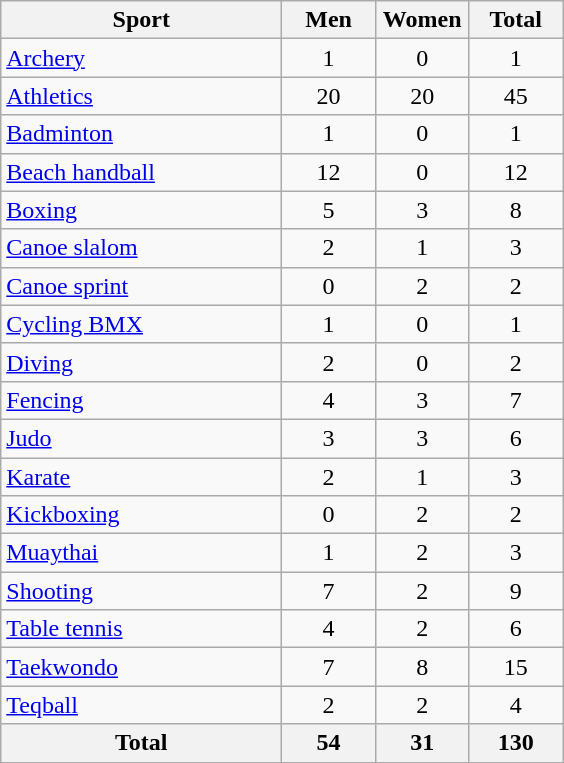<table class="wikitable sortable" style="text-align:center;">
<tr>
<th width=180>Sport</th>
<th width=55>Men</th>
<th width=55>Women</th>
<th width=55>Total</th>
</tr>
<tr>
<td align="left"><a href='#'>Archery</a></td>
<td>1</td>
<td>0</td>
<td>1</td>
</tr>
<tr>
<td align="left"><a href='#'>Athletics</a></td>
<td>20</td>
<td>20</td>
<td>45</td>
</tr>
<tr>
<td align="left"><a href='#'>Badminton</a></td>
<td>1</td>
<td>0</td>
<td>1</td>
</tr>
<tr>
<td align="left"><a href='#'>Beach handball</a></td>
<td>12</td>
<td>0</td>
<td>12</td>
</tr>
<tr>
<td align="left"><a href='#'>Boxing</a></td>
<td>5</td>
<td>3</td>
<td>8</td>
</tr>
<tr>
<td align="left"><a href='#'>Canoe slalom</a></td>
<td>2</td>
<td>1</td>
<td>3</td>
</tr>
<tr>
<td align="left"><a href='#'>Canoe sprint</a></td>
<td>0</td>
<td>2</td>
<td>2</td>
</tr>
<tr>
<td align="left"><a href='#'>Cycling BMX</a></td>
<td>1</td>
<td>0</td>
<td>1</td>
</tr>
<tr>
<td align="left"><a href='#'>Diving</a></td>
<td>2</td>
<td>0</td>
<td>2</td>
</tr>
<tr>
<td align="left"><a href='#'>Fencing</a></td>
<td>4</td>
<td>3</td>
<td>7</td>
</tr>
<tr>
<td align="left"><a href='#'>Judo</a></td>
<td>3</td>
<td>3</td>
<td>6</td>
</tr>
<tr>
<td align="left"><a href='#'>Karate</a></td>
<td>2</td>
<td>1</td>
<td>3</td>
</tr>
<tr>
<td align="left"><a href='#'>Kickboxing</a></td>
<td>0</td>
<td>2</td>
<td>2</td>
</tr>
<tr>
<td align="left"><a href='#'>Muaythai</a></td>
<td>1</td>
<td>2</td>
<td>3</td>
</tr>
<tr>
<td align="left"><a href='#'>Shooting</a></td>
<td>7</td>
<td>2</td>
<td>9</td>
</tr>
<tr>
<td align="left"><a href='#'>Table tennis</a></td>
<td>4</td>
<td>2</td>
<td>6</td>
</tr>
<tr>
<td align="left"><a href='#'>Taekwondo</a></td>
<td>7</td>
<td>8</td>
<td>15</td>
</tr>
<tr>
<td align="left"><a href='#'>Teqball</a></td>
<td>2</td>
<td>2</td>
<td>4</td>
</tr>
<tr>
<th>Total</th>
<th>54</th>
<th>31</th>
<th>130</th>
</tr>
</table>
